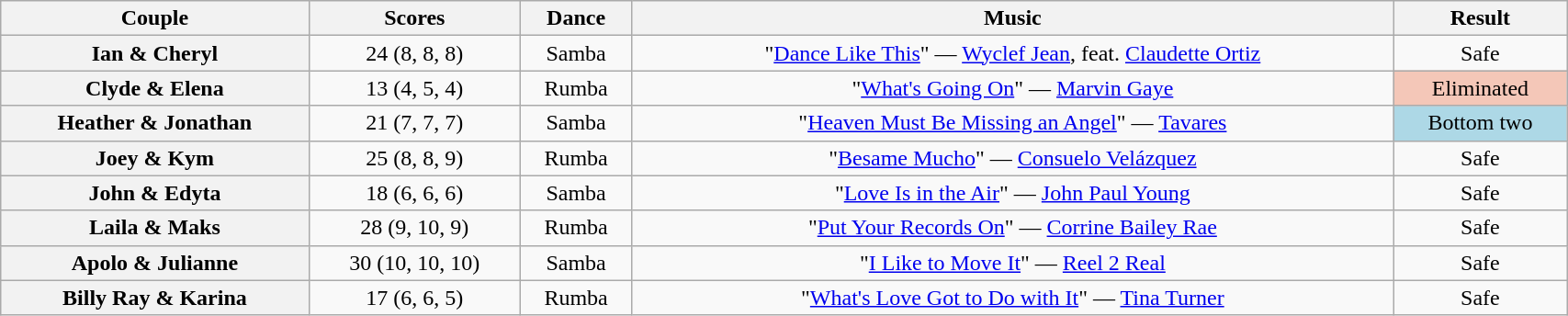<table class="wikitable sortable" style="text-align:center; width:90%">
<tr>
<th scope="col">Couple</th>
<th scope="col">Scores</th>
<th scope="col" class="unsortable">Dance</th>
<th scope="col" class="unsortable">Music</th>
<th scope="col" class="unsortable">Result</th>
</tr>
<tr>
<th scope="row">Ian & Cheryl</th>
<td>24 (8, 8, 8)</td>
<td>Samba</td>
<td>"<a href='#'>Dance Like This</a>" — <a href='#'>Wyclef Jean</a>, feat. <a href='#'>Claudette Ortiz</a></td>
<td>Safe</td>
</tr>
<tr>
<th scope="row">Clyde & Elena</th>
<td>13 (4, 5, 4)</td>
<td>Rumba</td>
<td>"<a href='#'>What's Going On</a>" — <a href='#'>Marvin Gaye</a></td>
<td bgcolor=f4c7b8>Eliminated</td>
</tr>
<tr>
<th scope="row">Heather & Jonathan</th>
<td>21 (7, 7, 7)</td>
<td>Samba</td>
<td>"<a href='#'>Heaven Must Be Missing an Angel</a>" — <a href='#'>Tavares</a></td>
<td bgcolor=lightblue>Bottom two</td>
</tr>
<tr>
<th scope="row">Joey & Kym</th>
<td>25 (8, 8, 9)</td>
<td>Rumba</td>
<td>"<a href='#'>Besame Mucho</a>" — <a href='#'>Consuelo Velázquez</a></td>
<td>Safe</td>
</tr>
<tr>
<th scope="row">John & Edyta</th>
<td>18 (6, 6, 6)</td>
<td>Samba</td>
<td>"<a href='#'>Love Is in the Air</a>" — <a href='#'>John Paul Young</a></td>
<td>Safe</td>
</tr>
<tr>
<th scope="row">Laila & Maks</th>
<td>28 (9, 10, 9)</td>
<td>Rumba</td>
<td>"<a href='#'>Put Your Records On</a>" — <a href='#'>Corrine Bailey Rae</a></td>
<td>Safe</td>
</tr>
<tr>
<th scope="row">Apolo & Julianne</th>
<td>30 (10, 10, 10)</td>
<td>Samba</td>
<td>"<a href='#'>I Like to Move It</a>" — <a href='#'>Reel 2 Real</a></td>
<td>Safe</td>
</tr>
<tr>
<th scope="row">Billy Ray & Karina</th>
<td>17 (6, 6, 5)</td>
<td>Rumba</td>
<td>"<a href='#'>What's Love Got to Do with It</a>" — <a href='#'>Tina Turner</a></td>
<td>Safe</td>
</tr>
</table>
